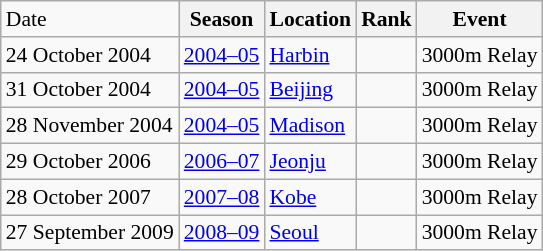<table class="wikitable sortable" style="font-size:90%" style="text-align:center">
<tr>
<td>Date</td>
<th>Season</th>
<th>Location</th>
<th>Rank</th>
<th>Event</th>
</tr>
<tr>
<td>24 October 2004</td>
<td><a href='#'>2004–05</a></td>
<td><a href='#'>Harbin</a></td>
<td></td>
<td>3000m Relay</td>
</tr>
<tr>
<td>31 October 2004</td>
<td><a href='#'>2004–05</a></td>
<td><a href='#'>Beijing</a></td>
<td></td>
<td>3000m Relay</td>
</tr>
<tr>
<td>28 November 2004</td>
<td><a href='#'>2004–05</a></td>
<td><a href='#'>Madison</a></td>
<td></td>
<td>3000m Relay</td>
</tr>
<tr>
<td>29 October 2006</td>
<td><a href='#'>2006–07</a></td>
<td><a href='#'>Jeonju</a></td>
<td></td>
<td>3000m Relay</td>
</tr>
<tr>
<td>28 October 2007</td>
<td><a href='#'>2007–08</a></td>
<td><a href='#'>Kobe</a></td>
<td></td>
<td>3000m Relay</td>
</tr>
<tr>
<td>27 September 2009</td>
<td><a href='#'>2008–09</a></td>
<td><a href='#'>Seoul</a></td>
<td></td>
<td>3000m Relay</td>
</tr>
</table>
